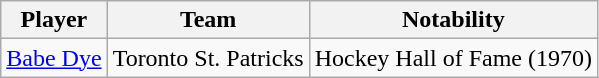<table class="wikitable">
<tr>
<th>Player</th>
<th>Team</th>
<th>Notability</th>
</tr>
<tr>
<td><a href='#'>Babe Dye</a></td>
<td>Toronto St. Patricks</td>
<td>Hockey Hall of Fame (1970)</td>
</tr>
</table>
